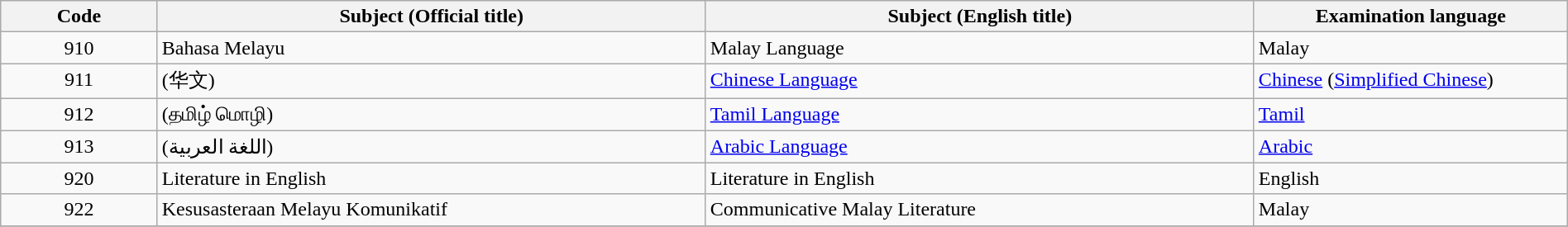<table class="wikitable" width="100%">
<tr>
<th width="10%">Code</th>
<th width="35%">Subject (Official title)</th>
<th width="35%">Subject (English title)</th>
<th width="20%">Examination language</th>
</tr>
<tr>
<td valign="top" align="center">910</td>
<td valign="top">Bahasa Melayu</td>
<td valign="top">Malay Language</td>
<td valign="top">Malay</td>
</tr>
<tr>
<td valign="top" align="center">911</td>
<td valign="top">  (华文)</td>
<td valign="top"><a href='#'>Chinese Language</a></td>
<td valign="top"><a href='#'>Chinese</a> (<a href='#'>Simplified Chinese</a>)</td>
</tr>
<tr>
<td valign="top" align="center">912</td>
<td valign="top"> (தமிழ் மொழி)</td>
<td valign="top"><a href='#'>Tamil Language</a></td>
<td valign="top"><a href='#'>Tamil</a></td>
</tr>
<tr>
<td valign="top" align="center">913</td>
<td valign="top"> (اللغة العربية)</td>
<td valign="top"><a href='#'>Arabic Language</a></td>
<td valign="top"><a href='#'>Arabic</a></td>
</tr>
<tr>
<td valign="top" align="center">920</td>
<td valign="top">Literature in English</td>
<td valign="top">Literature in English</td>
<td valign="top">English</td>
</tr>
<tr>
<td valign="top" align="center">922</td>
<td valign="top">Kesusasteraan Melayu Komunikatif </td>
<td valign="top">Communicative Malay Literature</td>
<td valign="top">Malay</td>
</tr>
<tr>
</tr>
</table>
